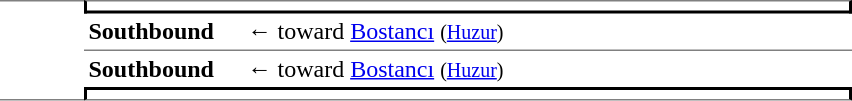<table cellspacing=0 cellpadding=3>
<tr>
<td style="border-top:solid 1px gray;border-bottom:solid 1px gray;vertical-align:top;" width=50 rowspan=4></td>
<td style="border-top:solid 1px gray;border-right:solid 2px black;border-left:solid 2px black;border-bottom:solid 2px black;text-align:center;" colspan=2></td>
</tr>
<tr>
<td style="border-bottom:solid 1px gray;" width=100><strong>Southbound</strong></td>
<td style="border-bottom:solid 1px gray;" width=400>←  toward <a href='#'>Bostancı</a> <small>(<a href='#'>Huzur</a>)</small></td>
</tr>
<tr>
<td><strong>Southbound</strong></td>
<td>←  toward <a href='#'>Bostancı</a> <small>(<a href='#'>Huzur</a>)</small></td>
</tr>
<tr>
<td style="border-bottom:solid 1px gray;border-top:solid 2px black;border-right:solid 2px black;border-left:solid 2px black;text-align:center;" colspan=2></td>
</tr>
</table>
